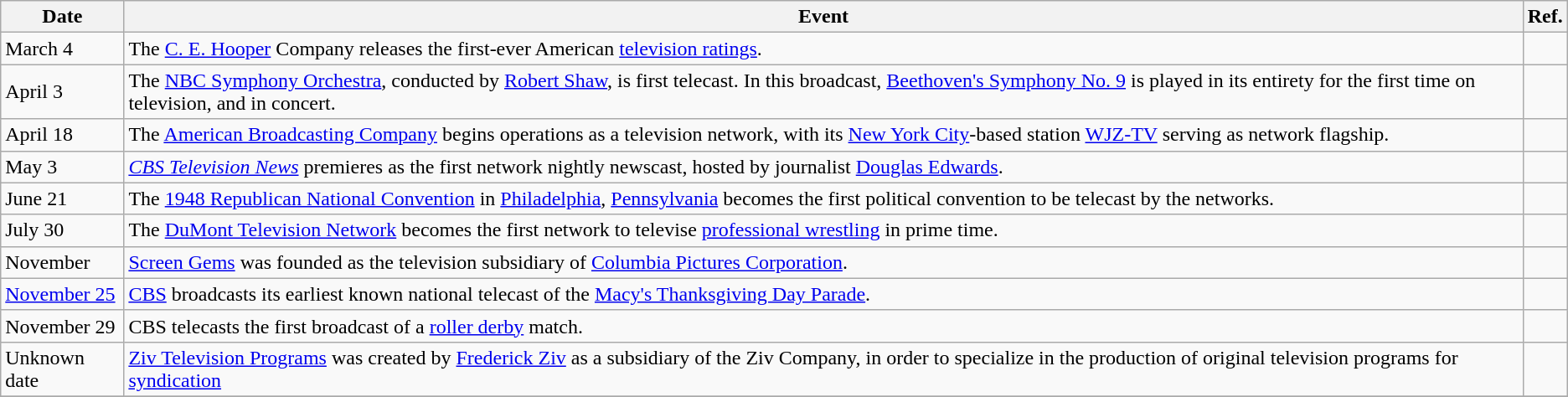<table class="wikitable sortable">
<tr>
<th>Date</th>
<th>Event</th>
<th>Ref.</th>
</tr>
<tr>
<td>March 4</td>
<td>The <a href='#'>C. E. Hooper</a> Company releases the first-ever American <a href='#'>television ratings</a>.</td>
<td></td>
</tr>
<tr>
<td>April 3</td>
<td>The <a href='#'>NBC Symphony Orchestra</a>, conducted by <a href='#'>Robert Shaw</a>, is first telecast. In this broadcast, <a href='#'>Beethoven's Symphony No. 9</a> is played in its entirety for the first time on television, and in concert.</td>
<td></td>
</tr>
<tr>
<td>April 18</td>
<td>The <a href='#'>American Broadcasting Company</a> begins operations as a television network, with its <a href='#'>New York City</a>-based station <a href='#'>WJZ-TV</a> serving as network flagship.</td>
<td></td>
</tr>
<tr>
<td>May 3</td>
<td><em><a href='#'>CBS Television News</a></em> premieres as the first network nightly newscast, hosted by journalist <a href='#'>Douglas Edwards</a>.</td>
</tr>
<tr>
<td>June 21</td>
<td>The <a href='#'>1948 Republican National Convention</a> in <a href='#'>Philadelphia</a>, <a href='#'>Pennsylvania</a> becomes the first political convention to be telecast by the networks.</td>
<td></td>
</tr>
<tr>
<td>July 30</td>
<td>The <a href='#'>DuMont Television Network</a> becomes the first network to televise <a href='#'>professional wrestling</a> in prime time.</td>
<td></td>
</tr>
<tr>
<td>November</td>
<td><a href='#'>Screen Gems</a> was founded as the television subsidiary of <a href='#'>Columbia Pictures Corporation</a>.</td>
<td></td>
</tr>
<tr>
<td><a href='#'>November 25</a></td>
<td><a href='#'>CBS</a> broadcasts its earliest known national telecast of the <a href='#'>Macy's Thanksgiving Day Parade</a>.</td>
<td></td>
</tr>
<tr>
<td>November 29</td>
<td>CBS telecasts the first broadcast of a <a href='#'>roller derby</a> match.</td>
</tr>
<tr>
<td>Unknown date</td>
<td><a href='#'>Ziv Television Programs</a> was created by <a href='#'>Frederick Ziv</a> as a subsidiary of the Ziv Company, in order to specialize in the production of original television programs for <a href='#'>syndication</a></td>
<td></td>
</tr>
<tr>
</tr>
</table>
